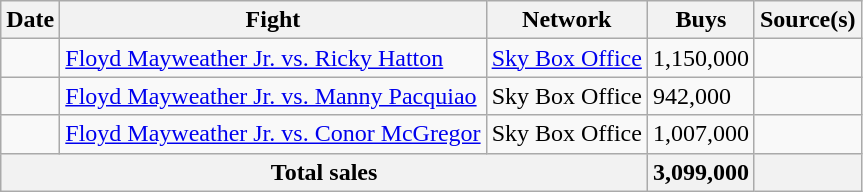<table class="wikitable sortable">
<tr>
<th>Date</th>
<th>Fight</th>
<th>Network</th>
<th>Buys</th>
<th>Source(s)</th>
</tr>
<tr>
<td></td>
<td><a href='#'>Floyd Mayweather Jr. vs. Ricky Hatton</a></td>
<td><a href='#'>Sky Box Office</a></td>
<td>1,150,000</td>
<td></td>
</tr>
<tr>
<td></td>
<td><a href='#'>Floyd Mayweather Jr. vs. Manny Pacquiao</a></td>
<td>Sky Box Office</td>
<td>942,000</td>
<td></td>
</tr>
<tr>
<td></td>
<td><a href='#'>Floyd Mayweather Jr. vs. Conor McGregor</a></td>
<td>Sky Box Office</td>
<td>1,007,000</td>
<td></td>
</tr>
<tr>
<th colspan="3">Total sales</th>
<th>3,099,000</th>
<th></th>
</tr>
</table>
